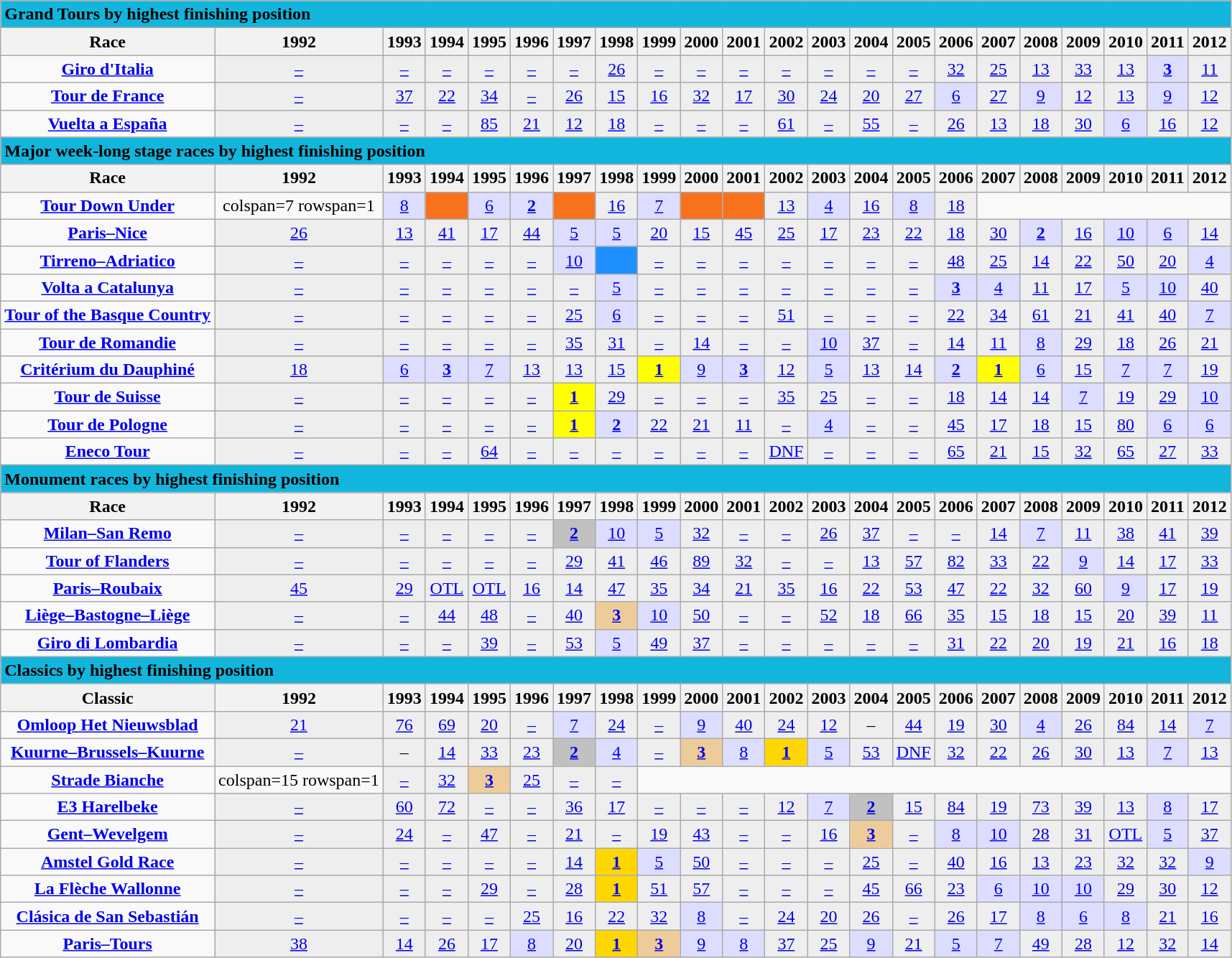<table class="wikitable">
<tr style="background:#eee;">
<td style="background:#12B6DD;" colspan=35><strong>Grand Tours by highest finishing position</strong></td>
</tr>
<tr>
<th>Race</th>
<th>1992</th>
<th>1993</th>
<th>1994</th>
<th>1995</th>
<th>1996</th>
<th>1997</th>
<th>1998</th>
<th>1999</th>
<th>2000</th>
<th>2001</th>
<th>2002</th>
<th>2003</th>
<th>2004</th>
<th>2005</th>
<th>2006</th>
<th>2007</th>
<th>2008</th>
<th>2009</th>
<th>2010</th>
<th>2011</th>
<th>2012</th>
</tr>
<tr align="center">
<td style="text-align:center;"><strong><a href='#'>Giro d'Italia</a></strong></td>
<td style="background:#eee;"><a href='#'>–</a></td>
<td style="background:#eee;"><a href='#'>–</a></td>
<td style="background:#eee;"><a href='#'>–</a></td>
<td style="background:#eee;"><a href='#'>–</a></td>
<td style="background:#eee;"><a href='#'>–</a></td>
<td style="background:#eee;"><a href='#'>–</a></td>
<td style="background:#eee;"><a href='#'>26</a></td>
<td style="background:#eee;"><a href='#'>–</a></td>
<td style="background:#eee;"><a href='#'>–</a></td>
<td style="background:#eee;"><a href='#'>–</a></td>
<td style="background:#eee;"><a href='#'>–</a></td>
<td style="background:#eee;"><a href='#'>–</a></td>
<td style="background:#eee;"><a href='#'>–</a></td>
<td style="background:#eee;"><a href='#'>–</a></td>
<td style="background:#eee;"><a href='#'>32</a></td>
<td style="background:#eee;"><a href='#'>25</a></td>
<td style="background:#eee;"><a href='#'>13</a></td>
<td style="background:#eee;"><a href='#'>33</a></td>
<td style="background:#eee;"><a href='#'>13</a></td>
<td style="background:#ddf;"><a href='#'><strong>3</strong></a></td>
<td style="background:#eee;"><a href='#'>11</a></td>
</tr>
<tr align="center">
<td style="text-align:center;"><strong><a href='#'>Tour de France</a></strong></td>
<td style="background:#eee;"><a href='#'>–</a></td>
<td style="background:#eee;"><a href='#'>37</a></td>
<td style="background:#eee;"><a href='#'>22</a></td>
<td style="background:#eee;"><a href='#'>34</a></td>
<td style="background:#eee;"><a href='#'>–</a></td>
<td style="background:#eee;"><a href='#'>26</a></td>
<td style="background:#eee;"><a href='#'>15</a></td>
<td style="background:#eee;"><a href='#'>16</a></td>
<td style="background:#eee;"><a href='#'>32</a></td>
<td style="background:#eee;"><a href='#'>17</a></td>
<td style="background:#eee;"><a href='#'>30</a></td>
<td style="background:#eee;"><a href='#'>24</a></td>
<td style="background:#eee;"><a href='#'>20</a></td>
<td style="background:#eee;"><a href='#'>27</a></td>
<td style="background:#ddf;"><a href='#'>6</a></td>
<td style="background:#eee;"><a href='#'>27</a></td>
<td style="background:#ddf;"><a href='#'>9</a></td>
<td style="background:#eee;"><a href='#'>12</a></td>
<td style="background:#eee;"><a href='#'>13</a></td>
<td style="background:#ddf;"><a href='#'>9</a></td>
<td style="background:#eee;"><a href='#'>12</a></td>
</tr>
<tr align="center">
<td style="text-align:center;"><strong><a href='#'>Vuelta a España</a></strong></td>
<td style="background:#eee;"><a href='#'>–</a></td>
<td style="background:#eee;"><a href='#'>–</a></td>
<td style="background:#eee;"><a href='#'>–</a></td>
<td style="background:#eee;"><a href='#'>85</a></td>
<td style="background:#eee;"><a href='#'>21</a></td>
<td style="background:#eee;"><a href='#'>12</a></td>
<td style="background:#eee;"><a href='#'>18</a></td>
<td style="background:#eee;"><a href='#'>–</a></td>
<td style="background:#eee;"><a href='#'>–</a></td>
<td style="background:#eee;"><a href='#'>–</a></td>
<td style="background:#eee;"><a href='#'>61</a></td>
<td style="background:#eee;"><a href='#'>–</a></td>
<td style="background:#eee;"><a href='#'>55</a></td>
<td style="background:#eee;"><a href='#'>–</a></td>
<td style="background:#eee;"><a href='#'>26</a></td>
<td style="background:#eee;"><a href='#'>13</a></td>
<td style="background:#eee;"><a href='#'>18</a></td>
<td style="background:#eee;"><a href='#'>30</a></td>
<td style="background:#ddf;"><a href='#'>6</a></td>
<td style="background:#eee;"><a href='#'>16</a></td>
<td style="background:#eee;"><a href='#'>12</a></td>
</tr>
<tr>
<td style="background:#12B6DD;" colspan=35><strong>Major week-long stage races by highest finishing position</strong></td>
</tr>
<tr>
<th>Race</th>
<th>1992</th>
<th>1993</th>
<th>1994</th>
<th>1995</th>
<th>1996</th>
<th>1997</th>
<th>1998</th>
<th>1999</th>
<th>2000</th>
<th>2001</th>
<th>2002</th>
<th>2003</th>
<th>2004</th>
<th>2005</th>
<th>2006</th>
<th>2007</th>
<th>2008</th>
<th>2009</th>
<th>2010</th>
<th>2011</th>
<th>2012</th>
</tr>
<tr align="center">
<td style="text-align:center;"><strong><a href='#'>Tour Down Under</a></strong></td>
<td>colspan=7 rowspan=1 </td>
<td style="background:#ddf;"><a href='#'>8</a></td>
<td style="background:#F8721E;"></td>
<td style="background:#ddf;"><a href='#'>6</a></td>
<td style="background:#ddf;"><a href='#'><strong>2</strong></a></td>
<td style="background:#F8721E;"></td>
<td style="background:#eee;"><a href='#'>16</a></td>
<td style="background:#ddf;"><a href='#'>7</a></td>
<td style="background:#F8721E;"></td>
<td style="background:#F8721E;"></td>
<td style="background:#eee;"><a href='#'>13</a></td>
<td style="background:#ddf;"><a href='#'>4</a></td>
<td style="background:#eee;"><a href='#'>16</a></td>
<td style="background:#ddf;"><a href='#'>8</a></td>
<td style="background:#eee;"><a href='#'>18</a></td>
</tr>
<tr align="center">
<td style="text-align:center;"><strong><a href='#'>Paris–Nice</a></strong></td>
<td style="background:#eee;"><a href='#'>26</a></td>
<td style="background:#eee;"><a href='#'>13</a></td>
<td style="background:#eee;"><a href='#'>41</a></td>
<td style="background:#eee;"><a href='#'>17</a></td>
<td style="background:#eee;"><a href='#'>44</a></td>
<td style="background:#ddf;"><a href='#'>5</a></td>
<td style="background:#ddf;"><a href='#'>5</a></td>
<td style="background:#eee;"><a href='#'>20</a></td>
<td style="background:#eee;"><a href='#'>15</a></td>
<td style="background:#eee;"><a href='#'>45</a></td>
<td style="background:#eee;"><a href='#'>25</a></td>
<td style="background:#eee;"><a href='#'>17</a></td>
<td style="background:#eee;"><a href='#'>23</a></td>
<td style="background:#eee;"><a href='#'>22</a></td>
<td style="background:#eee;"><a href='#'>18</a></td>
<td style="background:#eee;"><a href='#'>30</a></td>
<td style="background:#ddf;"><a href='#'><strong>2</strong></a></td>
<td style="background:#eee;"><a href='#'>16</a></td>
<td style="background:#ddf;"><a href='#'>10</a></td>
<td style="background:#ddf;"><a href='#'>6</a></td>
<td style="background:#eee;"><a href='#'>14</a></td>
</tr>
<tr align="center">
<td style="text-align:center;"><strong><a href='#'>Tirreno–Adriatico</a></strong></td>
<td style="background:#eee;"><a href='#'>–</a></td>
<td style="background:#eee;"><a href='#'>–</a></td>
<td style="background:#eee;"><a href='#'>–</a></td>
<td style="background:#eee;"><a href='#'>–</a></td>
<td style="background:#eee;"><a href='#'>–</a></td>
<td style="background:#ddf;"><a href='#'>10</a></td>
<td style="background:dodgerblue;"></td>
<td style="background:#eee;"><a href='#'>–</a></td>
<td style="background:#eee;"><a href='#'>–</a></td>
<td style="background:#eee;"><a href='#'>–</a></td>
<td style="background:#eee;"><a href='#'>–</a></td>
<td style="background:#eee;"><a href='#'>–</a></td>
<td style="background:#eee;"><a href='#'>–</a></td>
<td style="background:#eee;"><a href='#'>–</a></td>
<td style="background:#eee;"><a href='#'>48</a></td>
<td style="background:#eee;"><a href='#'>25</a></td>
<td style="background:#eee;"><a href='#'>14</a></td>
<td style="background:#eee;"><a href='#'>22</a></td>
<td style="background:#eee;"><a href='#'>50</a></td>
<td style="background:#eee;"><a href='#'>20</a></td>
<td style="background:#ddf;"><a href='#'>4</a></td>
</tr>
<tr align="center">
<td style="text-align:center;"><strong><a href='#'>Volta a Catalunya</a></strong></td>
<td style="background:#eee;"><a href='#'>–</a></td>
<td style="background:#eee;"><a href='#'>–</a></td>
<td style="background:#eee;"><a href='#'>–</a></td>
<td style="background:#eee;"><a href='#'>–</a></td>
<td style="background:#eee;"><a href='#'>–</a></td>
<td style="background:#eee;"><a href='#'>–</a></td>
<td style="background:#ddf;"><a href='#'>5</a></td>
<td style="background:#eee;"><a href='#'>–</a></td>
<td style="background:#eee;"><a href='#'>–</a></td>
<td style="background:#eee;"><a href='#'>–</a></td>
<td style="background:#eee;"><a href='#'>–</a></td>
<td style="background:#eee;"><a href='#'>–</a></td>
<td style="background:#eee;"><a href='#'>–</a></td>
<td style="background:#eee;"><a href='#'>–</a></td>
<td style="background:#ddf;"><a href='#'><strong>3</strong></a></td>
<td style="background:#ddf;"><a href='#'>4</a></td>
<td style="background:#eee;"><a href='#'>11</a></td>
<td style="background:#eee;"><a href='#'>17</a></td>
<td style="background:#ddf;"><a href='#'>5</a></td>
<td style="background:#ddf;"><a href='#'>10</a></td>
<td style="background:#eee;"><a href='#'>40</a></td>
</tr>
<tr align="center">
<td style="text-align:center;"><strong><a href='#'>Tour of the Basque Country</a></strong></td>
<td style="background:#eee;"><a href='#'>–</a></td>
<td style="background:#eee;"><a href='#'>–</a></td>
<td style="background:#eee;"><a href='#'>–</a></td>
<td style="background:#eee;"><a href='#'>–</a></td>
<td style="background:#eee;"><a href='#'>–</a></td>
<td style="background:#eee;"><a href='#'>25</a></td>
<td style="background:#ddf;"><a href='#'>6</a></td>
<td style="background:#eee;"><a href='#'>–</a></td>
<td style="background:#eee;"><a href='#'>–</a></td>
<td style="background:#eee;"><a href='#'>–</a></td>
<td style="background:#eee;"><a href='#'>51</a></td>
<td style="background:#eee;"><a href='#'>–</a></td>
<td style="background:#eee;"><a href='#'>–</a></td>
<td style="background:#eee;"><a href='#'>–</a></td>
<td style="background:#eee;"><a href='#'>22</a></td>
<td style="background:#eee;"><a href='#'>34</a></td>
<td style="background:#eee;"><a href='#'>61</a></td>
<td style="background:#eee;"><a href='#'>21</a></td>
<td style="background:#eee;"><a href='#'>41</a></td>
<td style="background:#eee;"><a href='#'>40</a></td>
<td style="background:#ddf;"><a href='#'>7</a></td>
</tr>
<tr align="center">
<td style="text-align:center;"><strong><a href='#'>Tour de Romandie</a></strong></td>
<td style="background:#eee;"><a href='#'>–</a></td>
<td style="background:#eee;"><a href='#'>–</a></td>
<td style="background:#eee;"><a href='#'>–</a></td>
<td style="background:#eee;"><a href='#'>–</a></td>
<td style="background:#eee;"><a href='#'>–</a></td>
<td style="background:#eee;"><a href='#'>35</a></td>
<td style="background:#eee;"><a href='#'>31</a></td>
<td style="background:#eee;"><a href='#'>–</a></td>
<td style="background:#eee;"><a href='#'>14</a></td>
<td style="background:#eee;"><a href='#'>–</a></td>
<td style="background:#eee;"><a href='#'>–</a></td>
<td style="background:#ddf;"><a href='#'>10</a></td>
<td style="background:#eee;"><a href='#'>37</a></td>
<td style="background:#eee;"><a href='#'>–</a></td>
<td style="background:#eee;"><a href='#'>14</a></td>
<td style="background:#eee;"><a href='#'>11</a></td>
<td style="background:#ddf;"><a href='#'>8</a></td>
<td style="background:#eee;"><a href='#'>29</a></td>
<td style="background:#eee;"><a href='#'>18</a></td>
<td style="background:#eee;"><a href='#'>26</a></td>
<td style="background:#eee;"><a href='#'>21</a></td>
</tr>
<tr align="center">
<td style="text-align:center;"><strong><a href='#'>Critérium du Dauphiné</a></strong></td>
<td style="background:#eee;"><a href='#'>18</a></td>
<td style="background:#ddf;"><a href='#'>6</a></td>
<td style="background:#ddf;"><a href='#'><strong>3</strong></a></td>
<td style="background:#ddf;"><a href='#'>7</a></td>
<td style="background:#eee;"><a href='#'>13</a></td>
<td style="background:#eee;"><a href='#'>13</a></td>
<td style="background:#eee;"><a href='#'>15</a></td>
<td style="background:yellow;"><a href='#'><strong>1</strong></a></td>
<td style="background:#ddf;"><a href='#'>9</a></td>
<td style="background:#ddf;"><a href='#'><strong>3</strong></a></td>
<td style="background:#eee;"><a href='#'>12</a></td>
<td style="background:#ddf;"><a href='#'>5</a></td>
<td style="background:#eee;"><a href='#'>13</a></td>
<td style="background:#eee;"><a href='#'>14</a></td>
<td style="background:#ddf;"><a href='#'><strong>2</strong></a></td>
<td style="background:yellow;"><a href='#'><strong>1</strong></a></td>
<td style="background:#ddf;"><a href='#'>6</a></td>
<td style="background:#eee;"><a href='#'>15</a></td>
<td style="background:#ddf;"><a href='#'>7</a></td>
<td style="background:#ddf;"><a href='#'>7</a></td>
<td style="background:#eee;"><a href='#'>19</a></td>
</tr>
<tr align="center">
<td style="text-align:center;"><strong><a href='#'>Tour de Suisse</a></strong></td>
<td style="background:#eee;"><a href='#'>–</a></td>
<td style="background:#eee;"><a href='#'>–</a></td>
<td style="background:#eee;"><a href='#'>–</a></td>
<td style="background:#eee;"><a href='#'>–</a></td>
<td style="background:#eee;"><a href='#'>–</a></td>
<td style="background:yellow;"><a href='#'><strong>1</strong></a></td>
<td style="background:#eee;"><a href='#'>29</a></td>
<td style="background:#eee;"><a href='#'>–</a></td>
<td style="background:#eee;"><a href='#'>–</a></td>
<td style="background:#eee;"><a href='#'>–</a></td>
<td style="background:#eee;"><a href='#'>35</a></td>
<td style="background:#eee;"><a href='#'>25</a></td>
<td style="background:#eee;"><a href='#'>–</a></td>
<td style="background:#eee;"><a href='#'>–</a></td>
<td style="background:#eee;"><a href='#'>18</a></td>
<td style="background:#eee;"><a href='#'>14</a></td>
<td style="background:#eee;"><a href='#'>14</a></td>
<td style="background:#ddf;"><a href='#'>7</a></td>
<td style="background:#eee;"><a href='#'>19</a></td>
<td style="background:#eee;"><a href='#'>29</a></td>
<td style="background:#ddf;"><a href='#'>10</a></td>
</tr>
<tr align="center">
<td style="text-align:center;"><strong><a href='#'>Tour de Pologne</a></strong></td>
<td style="background:#eee;"><a href='#'>–</a></td>
<td style="background:#eee;"><a href='#'>–</a></td>
<td style="background:#eee;"><a href='#'>–</a></td>
<td style="background:#eee;"><a href='#'>–</a></td>
<td style="background:#eee;"><a href='#'>–</a></td>
<td style="background:yellow;"><a href='#'><strong>1</strong></a></td>
<td style="background:#ddf;"><a href='#'><strong>2</strong></a></td>
<td style="background:#eee;"><a href='#'>22</a></td>
<td style="background:#eee;"><a href='#'>21</a></td>
<td style="background:#eee;"><a href='#'>11</a></td>
<td style="background:#eee;"><a href='#'>–</a></td>
<td style="background:#ddf;"><a href='#'>4</a></td>
<td style="background:#eee;"><a href='#'>–</a></td>
<td style="background:#eee;"><a href='#'>–</a></td>
<td style="background:#eee;"><a href='#'>45</a></td>
<td style="background:#eee;"><a href='#'>17</a></td>
<td style="background:#eee;"><a href='#'>18</a></td>
<td style="background:#eee;"><a href='#'>15</a></td>
<td style="background:#eee;"><a href='#'>80</a></td>
<td style="background:#ddf;"><a href='#'>6</a></td>
<td style="background:#ddf;"><a href='#'>6</a></td>
</tr>
<tr align="center">
<td style="text-align:center;"><strong><a href='#'>Eneco Tour</a></strong></td>
<td style="background:#eee;"><a href='#'>–</a></td>
<td style="background:#eee;"><a href='#'>–</a></td>
<td style="background:#eee;"><a href='#'>–</a></td>
<td style="background:#eee;"><a href='#'>64</a></td>
<td style="background:#eee;"><a href='#'>–</a></td>
<td style="background:#eee;"><a href='#'>–</a></td>
<td style="background:#eee;"><a href='#'>–</a></td>
<td style="background:#eee;"><a href='#'>–</a></td>
<td style="background:#eee;"><a href='#'>–</a></td>
<td style="background:#eee;"><a href='#'>–</a></td>
<td style="background:#eee;"><a href='#'>DNF</a></td>
<td style="background:#eee;"><a href='#'>–</a></td>
<td style="background:#eee;"><a href='#'>–</a></td>
<td style="background:#eee;"><a href='#'>–</a></td>
<td style="background:#eee;"><a href='#'>65</a></td>
<td style="background:#eee;"><a href='#'>21</a></td>
<td style="background:#eee;"><a href='#'>15</a></td>
<td style="background:#eee;"><a href='#'>32</a></td>
<td style="background:#eee;"><a href='#'>65</a></td>
<td style="background:#eee;"><a href='#'>27</a></td>
<td style="background:#eee;"><a href='#'>33</a></td>
</tr>
<tr>
<td style="background:#12B6DD;" colspan=35><strong>Monument races by highest finishing position</strong></td>
</tr>
<tr>
<th>Race</th>
<th>1992</th>
<th>1993</th>
<th>1994</th>
<th>1995</th>
<th>1996</th>
<th>1997</th>
<th>1998</th>
<th>1999</th>
<th>2000</th>
<th>2001</th>
<th>2002</th>
<th>2003</th>
<th>2004</th>
<th>2005</th>
<th>2006</th>
<th>2007</th>
<th>2008</th>
<th>2009</th>
<th>2010</th>
<th>2011</th>
<th>2012</th>
</tr>
<tr align="center">
<td style="text-align:center;"><strong><a href='#'>Milan–San Remo</a></strong></td>
<td style="background:#eee;"><a href='#'>–</a></td>
<td style="background:#eee;"><a href='#'>–</a></td>
<td style="background:#eee;"><a href='#'>–</a></td>
<td style="background:#eee;"><a href='#'>–</a></td>
<td style="background:#eee;"><a href='#'>–</a></td>
<td style="background:silver;"><a href='#'><strong>2</strong></a></td>
<td style="background:#ddf;"><a href='#'>10</a></td>
<td style="background:#ddf;"><a href='#'>5</a></td>
<td style="background:#eee;"><a href='#'>32</a></td>
<td style="background:#eee;"><a href='#'>–</a></td>
<td style="background:#eee;"><a href='#'>–</a></td>
<td style="background:#eee;"><a href='#'>26</a></td>
<td style="background:#eee;"><a href='#'>37</a></td>
<td style="background:#eee;"><a href='#'>–</a></td>
<td style="background:#eee;"><a href='#'>–</a></td>
<td style="background:#eee;"><a href='#'>14</a></td>
<td style="background:#ddf;"><a href='#'>7</a></td>
<td style="background:#eee;"><a href='#'>11</a></td>
<td style="background:#eee;"><a href='#'>38</a></td>
<td style="background:#eee;"><a href='#'>41</a></td>
<td style="background:#eee;"><a href='#'>39</a></td>
</tr>
<tr align="center">
<td style="text-align:center;"><strong><a href='#'>Tour of Flanders</a></strong></td>
<td style="background:#eee;"><a href='#'>–</a></td>
<td style="background:#eee;"><a href='#'>–</a></td>
<td style="background:#eee;"><a href='#'>–</a></td>
<td style="background:#eee;"><a href='#'>–</a></td>
<td style="background:#eee;"><a href='#'>–</a></td>
<td style="background:#eee;"><a href='#'>29</a></td>
<td style="background:#eee;"><a href='#'>41</a></td>
<td style="background:#eee;"><a href='#'>46</a></td>
<td style="background:#eee;"><a href='#'>89</a></td>
<td style="background:#eee;"><a href='#'>32</a></td>
<td style="background:#eee;"><a href='#'>–</a></td>
<td style="background:#eee;"><a href='#'>–</a></td>
<td style="background:#eee;"><a href='#'>13</a></td>
<td style="background:#eee;"><a href='#'>57</a></td>
<td style="background:#eee;"><a href='#'>82</a></td>
<td style="background:#eee;"><a href='#'>33</a></td>
<td style="background:#eee;"><a href='#'>22</a></td>
<td style="background:#ddf;"><a href='#'>9</a></td>
<td style="background:#eee;"><a href='#'>14</a></td>
<td style="background:#eee;"><a href='#'>17</a></td>
<td style="background:#eee;"><a href='#'>33</a></td>
</tr>
<tr align="center">
<td style="text-align:center;"><strong><a href='#'>Paris–Roubaix</a></strong></td>
<td style="background:#eee;"><a href='#'>45</a></td>
<td style="background:#eee;"><a href='#'>29</a></td>
<td style="background:#eee;"><a href='#'>OTL</a></td>
<td style="background:#eee;"><a href='#'>OTL</a></td>
<td style="background:#eee;"><a href='#'>16</a></td>
<td style="background:#eee;"><a href='#'>14</a></td>
<td style="background:#eee;"><a href='#'>47</a></td>
<td style="background:#eee;"><a href='#'>35</a></td>
<td style="background:#eee;"><a href='#'>34</a></td>
<td style="background:#eee;"><a href='#'>21</a></td>
<td style="background:#eee;"><a href='#'>35</a></td>
<td style="background:#eee;"><a href='#'>16</a></td>
<td style="background:#eee;"><a href='#'>22</a></td>
<td style="background:#eee;"><a href='#'>53</a></td>
<td style="background:#eee;"><a href='#'>47</a></td>
<td style="background:#eee;"><a href='#'>22</a></td>
<td style="background:#eee;"><a href='#'>32</a></td>
<td style="background:#eee;"><a href='#'>60</a></td>
<td style="background:#ddf;"><a href='#'>9</a></td>
<td style="background:#eee;"><a href='#'>17</a></td>
<td style="background:#eee;"><a href='#'>19</a></td>
</tr>
<tr align="center">
<td style="text-align:center;"><strong><a href='#'>Liège–Bastogne–Liège</a></strong></td>
<td style="background:#eee;"><a href='#'>–</a></td>
<td style="background:#eee;"><a href='#'>–</a></td>
<td style="background:#eee;"><a href='#'>44</a></td>
<td style="background:#eee;"><a href='#'>48</a></td>
<td style="background:#eee;"><a href='#'>–</a></td>
<td style="background:#eee;"><a href='#'>40</a></td>
<td style="background:#ec9;"><a href='#'><strong>3</strong></a></td>
<td style="background:#ddf;"><a href='#'>10</a></td>
<td style="background:#eee;"><a href='#'>50</a></td>
<td style="background:#eee;"><a href='#'>–</a></td>
<td style="background:#eee;"><a href='#'>–</a></td>
<td style="background:#eee;"><a href='#'>52</a></td>
<td style="background:#eee;"><a href='#'>18</a></td>
<td style="background:#eee;"><a href='#'>66</a></td>
<td style="background:#eee;"><a href='#'>35</a></td>
<td style="background:#eee;"><a href='#'>15</a></td>
<td style="background:#eee;"><a href='#'>18</a></td>
<td style="background:#eee;"><a href='#'>15</a></td>
<td style="background:#eee;"><a href='#'>20</a></td>
<td style="background:#eee;"><a href='#'>39</a></td>
<td style="background:#eee;"><a href='#'>11</a></td>
</tr>
<tr align="center">
<td style="text-align:center;"><strong><a href='#'>Giro di Lombardia</a></strong></td>
<td style="background:#eee;"><a href='#'>–</a></td>
<td style="background:#eee;"><a href='#'>–</a></td>
<td style="background:#eee;"><a href='#'>–</a></td>
<td style="background:#eee;"><a href='#'>39</a></td>
<td style="background:#eee;"><a href='#'>–</a></td>
<td style="background:#eee;"><a href='#'>53</a></td>
<td style="background:#ddf;"><a href='#'>5</a></td>
<td style="background:#eee;"><a href='#'>49</a></td>
<td style="background:#eee;"><a href='#'>37</a></td>
<td style="background:#eee;"><a href='#'>–</a></td>
<td style="background:#eee;"><a href='#'>–</a></td>
<td style="background:#eee;"><a href='#'>–</a></td>
<td style="background:#eee;"><a href='#'>–</a></td>
<td style="background:#eee;"><a href='#'>–</a></td>
<td style="background:#eee;"><a href='#'>31</a></td>
<td style="background:#eee;"><a href='#'>22</a></td>
<td style="background:#eee;"><a href='#'>20</a></td>
<td style="background:#eee;"><a href='#'>19</a></td>
<td style="background:#eee;"><a href='#'>21</a></td>
<td style="background:#eee;"><a href='#'>16</a></td>
<td style="background:#eee;"><a href='#'>18</a></td>
</tr>
<tr>
<td style="background:#12B6DD;" colspan=35><strong>Classics by highest finishing position</strong></td>
</tr>
<tr>
<th>Classic</th>
<th>1992</th>
<th>1993</th>
<th>1994</th>
<th>1995</th>
<th>1996</th>
<th>1997</th>
<th>1998</th>
<th>1999</th>
<th>2000</th>
<th>2001</th>
<th>2002</th>
<th>2003</th>
<th>2004</th>
<th>2005</th>
<th>2006</th>
<th>2007</th>
<th>2008</th>
<th>2009</th>
<th>2010</th>
<th>2011</th>
<th>2012</th>
</tr>
<tr align="center">
<td style="text-align:center;"><strong><a href='#'>Omloop Het Nieuwsblad</a></strong></td>
<td style="background:#eee;"><a href='#'>21</a></td>
<td style="background:#eee;"><a href='#'>76</a></td>
<td style="background:#eee;"><a href='#'>69</a></td>
<td style="background:#eee;"><a href='#'>20</a></td>
<td style="background:#eee;"><a href='#'>–</a></td>
<td style="background:#ddf;"><a href='#'>7</a></td>
<td style="background:#eee;"><a href='#'>24</a></td>
<td style="background:#eee;"><a href='#'>–</a></td>
<td style="background:#ddf;"><a href='#'>9</a></td>
<td style="background:#eee;"><a href='#'>40</a></td>
<td style="background:#eee;"><a href='#'>24</a></td>
<td style="background:#eee;"><a href='#'>12</a></td>
<td style="background:#eee;">–</td>
<td style="background:#eee;"><a href='#'>44</a></td>
<td style="background:#eee;"><a href='#'>19</a></td>
<td style="background:#eee;"><a href='#'>30</a></td>
<td style="background:#ddf;"><a href='#'>4</a></td>
<td style="background:#eee;"><a href='#'>26</a></td>
<td style="background:#eee;"><a href='#'>84</a></td>
<td style="background:#eee;"><a href='#'>14</a></td>
<td style="background:#ddf;"><a href='#'>7</a></td>
</tr>
<tr align="center">
<td style="text-align:center;"><strong><a href='#'>Kuurne–Brussels–Kuurne</a></strong></td>
<td style="background:#eee;"><a href='#'>–</a></td>
<td style="background:#eee;">–</td>
<td style="background:#eee;"><a href='#'>14</a></td>
<td style="background:#eee;"><a href='#'>33</a></td>
<td style="background:#eee;"><a href='#'>23</a></td>
<td style="background:silver;"><a href='#'><strong>2</strong></a></td>
<td style="background:#ddf;"><a href='#'>4</a></td>
<td style="background:#eee;"><a href='#'>–</a></td>
<td style="background:#ec9;"><a href='#'><strong>3</strong></a></td>
<td style="background:#ddf;"><a href='#'>8</a></td>
<td style="background:gold;"><a href='#'><strong>1</strong></a></td>
<td style="background:#ddf;"><a href='#'>5</a></td>
<td style="background:#eee;"><a href='#'>53</a></td>
<td style="background:#eee;"><a href='#'>DNF</a></td>
<td style="background:#eee;"><a href='#'>32</a></td>
<td style="background:#eee;"><a href='#'>22</a></td>
<td style="background:#eee;"><a href='#'>26</a></td>
<td style="background:#eee;"><a href='#'>30</a></td>
<td style="background:#eee;"><a href='#'>13</a></td>
<td style="background:#ddf;"><a href='#'>7</a></td>
<td style="background:#eee;"><a href='#'>13</a></td>
</tr>
<tr align="center">
<td style="text-align:center;"><strong><a href='#'>Strade Bianche</a></strong></td>
<td>colspan=15 rowspan=1 </td>
<td style="background:#eee;"><a href='#'>–</a></td>
<td style="background:#eee;"><a href='#'>32</a></td>
<td style="background:#ec9;"><a href='#'><strong>3</strong></a></td>
<td style="background:#eee;"><a href='#'>25</a></td>
<td style="background:#eee;"><a href='#'>–</a></td>
<td style="background:#eee;"><a href='#'>–</a></td>
</tr>
<tr align="center">
<td style="text-align:center;"><strong><a href='#'>E3 Harelbeke</a></strong></td>
<td style="background:#eee;"><a href='#'>–</a></td>
<td style="background:#eee;"><a href='#'>60</a></td>
<td style="background:#eee;"><a href='#'>72</a></td>
<td style="background:#eee;"><a href='#'>–</a></td>
<td style="background:#eee;"><a href='#'>–</a></td>
<td style="background:#eee;"><a href='#'>36</a></td>
<td style="background:#eee;"><a href='#'>17</a></td>
<td style="background:#eee;"><a href='#'>–</a></td>
<td style="background:#eee;"><a href='#'>–</a></td>
<td style="background:#eee;"><a href='#'>–</a></td>
<td style="background:#eee;"><a href='#'>12</a></td>
<td style="background:#ddf;"><a href='#'>7</a></td>
<td style="background:silver;"><a href='#'><strong>2</strong></a></td>
<td style="background:#eee;"><a href='#'>15</a></td>
<td style="background:#eee;"><a href='#'>84</a></td>
<td style="background:#eee;"><a href='#'>19</a></td>
<td style="background:#eee;"><a href='#'>73</a></td>
<td style="background:#eee;"><a href='#'>39</a></td>
<td style="background:#eee;"><a href='#'>13</a></td>
<td style="background:#ddf;"><a href='#'>8</a></td>
<td style="background:#eee;"><a href='#'>17</a></td>
</tr>
<tr align="center">
<td style="text-align:center;"><strong><a href='#'>Gent–Wevelgem</a></strong></td>
<td style="background:#eee;"><a href='#'>–</a></td>
<td style="background:#eee;"><a href='#'>24</a></td>
<td style="background:#eee;"><a href='#'>–</a></td>
<td style="background:#eee;"><a href='#'>47</a></td>
<td style="background:#eee;"><a href='#'>–</a></td>
<td style="background:#eee;"><a href='#'>21</a></td>
<td style="background:#eee;"><a href='#'>–</a></td>
<td style="background:#eee;"><a href='#'>19</a></td>
<td style="background:#eee;"><a href='#'>43</a></td>
<td style="background:#eee;"><a href='#'>–</a></td>
<td style="background:#eee;"><a href='#'>–</a></td>
<td style="background:#eee;"><a href='#'>16</a></td>
<td style="background:#ec9;"><a href='#'><strong>3</strong></a></td>
<td style="background:#eee;"><a href='#'>–</a></td>
<td style="background:#ddf;"><a href='#'>8</a></td>
<td style="background:#ddf;"><a href='#'>10</a></td>
<td style="background:#eee;"><a href='#'>28</a></td>
<td style="background:#eee;"><a href='#'>31</a></td>
<td style="background:#eee;"><a href='#'>OTL</a></td>
<td style="background:#ddf;"><a href='#'>5</a></td>
<td style="background:#eee;"><a href='#'>37</a></td>
</tr>
<tr align="center">
<td style="text-align:center;"><strong><a href='#'>Amstel Gold Race</a></strong></td>
<td style="background:#eee;"><a href='#'>–</a></td>
<td style="background:#eee;"><a href='#'>–</a></td>
<td style="background:#eee;"><a href='#'>–</a></td>
<td style="background:#eee;"><a href='#'>–</a></td>
<td style="background:#eee;"><a href='#'>–</a></td>
<td style="background:#eee;"><a href='#'>14</a></td>
<td style="background:gold;"><a href='#'><strong>1</strong></a></td>
<td style="background:#ddf;"><a href='#'>5</a></td>
<td style="background:#eee;"><a href='#'>50</a></td>
<td style="background:#eee;"><a href='#'>–</a></td>
<td style="background:#eee;"><a href='#'>–</a></td>
<td style="background:#eee;"><a href='#'>–</a></td>
<td style="background:#eee;"><a href='#'>25</a></td>
<td style="background:#eee;"><a href='#'>–</a></td>
<td style="background:#eee;"><a href='#'>40</a></td>
<td style="background:#eee;"><a href='#'>16</a></td>
<td style="background:#eee;"><a href='#'>13</a></td>
<td style="background:#eee;"><a href='#'>23</a></td>
<td style="background:#eee;"><a href='#'>32</a></td>
<td style="background:#eee;"><a href='#'>32</a></td>
<td style="background:#ddf;"><a href='#'>9</a></td>
</tr>
<tr align="center">
<td style="text-align:center;"><strong><a href='#'>La Flèche Wallonne</a></strong></td>
<td style="background:#eee;"><a href='#'>–</a></td>
<td style="background:#eee;"><a href='#'>–</a></td>
<td style="background:#eee;"><a href='#'>–</a></td>
<td style="background:#eee;"><a href='#'>29</a></td>
<td style="background:#eee;"><a href='#'>–</a></td>
<td style="background:#eee;"><a href='#'>28</a></td>
<td style="background:gold;"><a href='#'><strong>1</strong></a></td>
<td style="background:#eee;"><a href='#'>51</a></td>
<td style="background:#eee;"><a href='#'>57</a></td>
<td style="background:#eee;"><a href='#'>–</a></td>
<td style="background:#eee;"><a href='#'>–</a></td>
<td style="background:#eee;"><a href='#'>–</a></td>
<td style="background:#eee;"><a href='#'>45</a></td>
<td style="background:#eee;"><a href='#'>66</a></td>
<td style="background:#eee;"><a href='#'>23</a></td>
<td style="background:#ddf;"><a href='#'>6</a></td>
<td style="background:#ddf;"><a href='#'>10</a></td>
<td style="background:#ddf;"><a href='#'>10</a></td>
<td style="background:#eee;"><a href='#'>29</a></td>
<td style="background:#eee;"><a href='#'>30</a></td>
<td style="background:#eee;"><a href='#'>12</a></td>
</tr>
<tr align="center">
<td style="text-align:center;"><strong><a href='#'>Clásica de San Sebastián</a></strong></td>
<td style="background:#eee;"><a href='#'>–</a></td>
<td style="background:#eee;"><a href='#'>–</a></td>
<td style="background:#eee;"><a href='#'>–</a></td>
<td style="background:#eee;"><a href='#'>–</a></td>
<td style="background:#eee;"><a href='#'>25</a></td>
<td style="background:#eee;"><a href='#'>16</a></td>
<td style="background:#eee;"><a href='#'>22</a></td>
<td style="background:#eee;"><a href='#'>32</a></td>
<td style="background:#ddf;"><a href='#'>8</a></td>
<td style="background:#eee;"><a href='#'>–</a></td>
<td style="background:#eee;"><a href='#'>24</a></td>
<td style="background:#eee;"><a href='#'>20</a></td>
<td style="background:#eee;"><a href='#'>26</a></td>
<td style="background:#eee;"><a href='#'>–</a></td>
<td style="background:#eee;"><a href='#'>26</a></td>
<td style="background:#eee;"><a href='#'>17</a></td>
<td style="background:#ddf;"><a href='#'>8</a></td>
<td style="background:#ddf;"><a href='#'>6</a></td>
<td style="background:#ddf;"><a href='#'>8</a></td>
<td style="background:#eee;"><a href='#'>21</a></td>
<td style="background:#eee;"><a href='#'>16</a></td>
</tr>
<tr align="center">
<td style="text-align:center;"><strong><a href='#'>Paris–Tours</a></strong></td>
<td style="background:#eee;"><a href='#'>38</a></td>
<td style="background:#eee;"><a href='#'>14</a></td>
<td style="background:#eee;"><a href='#'>26</a></td>
<td style="background:#eee;"><a href='#'>17</a></td>
<td style="background:#ddf;"><a href='#'>8</a></td>
<td style="background:#eee;"><a href='#'>20</a></td>
<td style="background:gold;"><a href='#'><strong>1</strong></a></td>
<td style="background:#ec9;"><a href='#'><strong>3</strong></a></td>
<td style="background:#ddf;"><a href='#'>9</a></td>
<td style="background:#ddf;"><a href='#'>8</a></td>
<td style="background:#eee;"><a href='#'>37</a></td>
<td style="background:#eee;"><a href='#'>25</a></td>
<td style="background:#ddf;"><a href='#'>9</a></td>
<td style="background:#eee;"><a href='#'>21</a></td>
<td style="background:#ddf;"><a href='#'>5</a></td>
<td style="background:#ddf;"><a href='#'>7</a></td>
<td style="background:#eee;"><a href='#'>49</a></td>
<td style="background:#eee;"><a href='#'>28</a></td>
<td style="background:#eee;"><a href='#'>12</a></td>
<td style="background:#eee;"><a href='#'>32</a></td>
<td style="background:#eee;"><a href='#'>14</a></td>
</tr>
</table>
